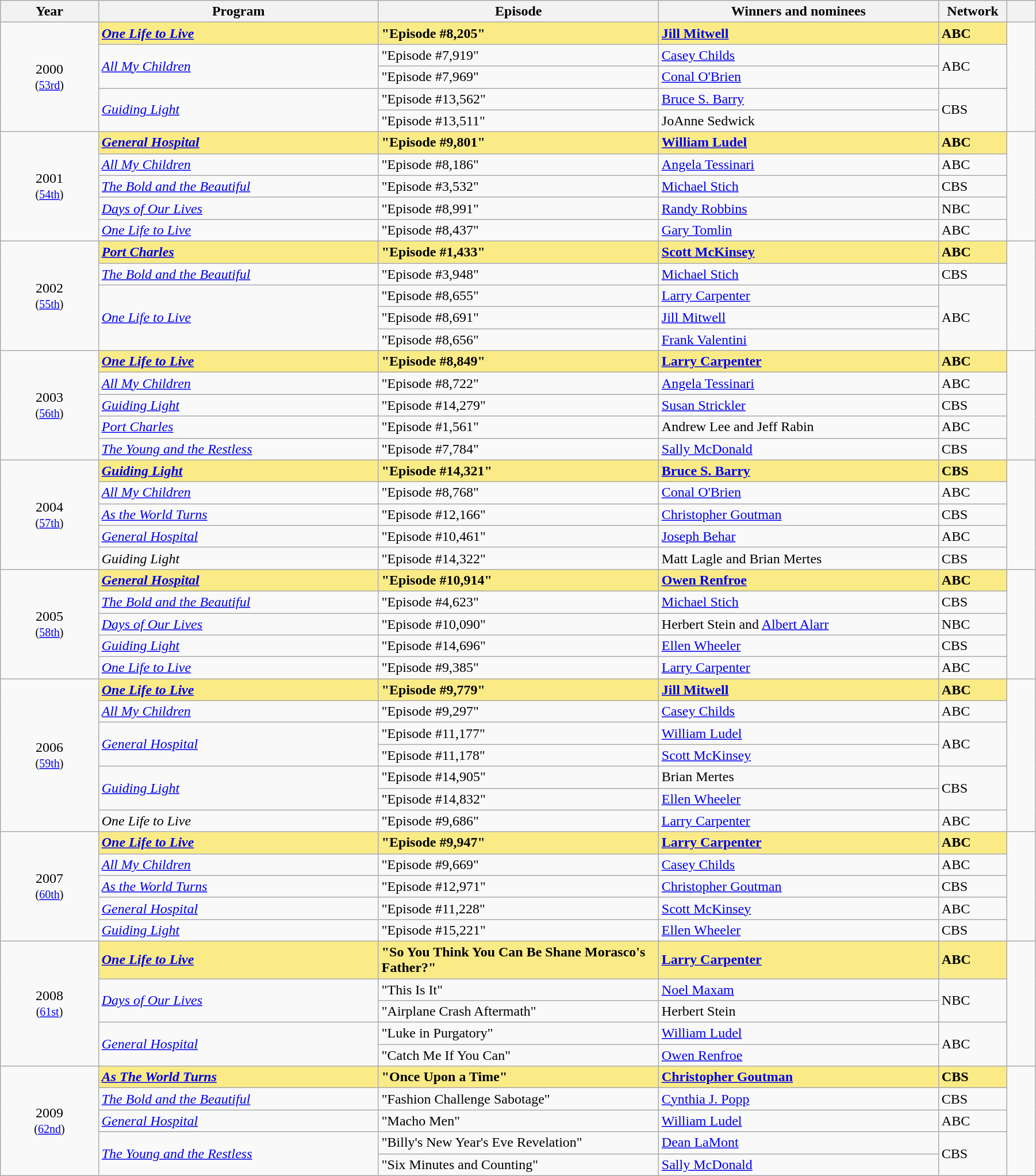<table class="wikitable" width="95%" cellpadding="5">
<tr>
<th width="7%">Year</th>
<th width="20%">Program</th>
<th width="20%">Episode</th>
<th width="20%">Winners and nominees</th>
<th width="3%">Network</th>
<th width="2%"></th>
</tr>
<tr>
<td rowspan=5 style="text-align:center;">2000<br><small>(<a href='#'>53rd</a>)</small></td>
<td style="background:#FAEB86;"><strong><em><a href='#'>One Life to Live</a></em></strong></td>
<td style="background:#FAEB86;"><strong>"Episode #8,205"</strong></td>
<td style="background:#FAEB86;"><strong><a href='#'>Jill Mitwell</a></strong></td>
<td style="background:#FAEB86;"><strong>ABC</strong></td>
<td rowspan="5" style="text-align:center;"></td>
</tr>
<tr>
<td rowspan=2><em><a href='#'>All My Children</a></em></td>
<td>"Episode #7,919"</td>
<td><a href='#'>Casey Childs</a></td>
<td rowspan=2>ABC</td>
</tr>
<tr>
<td>"Episode #7,969"</td>
<td><a href='#'>Conal O'Brien</a></td>
</tr>
<tr>
<td rowspan=2><em><a href='#'>Guiding Light</a></em></td>
<td>"Episode #13,562"</td>
<td><a href='#'>Bruce S. Barry</a></td>
<td rowspan=2>CBS</td>
</tr>
<tr>
<td>"Episode #13,511"</td>
<td>JoAnne Sedwick</td>
</tr>
<tr>
<td rowspan=5 style="text-align:center;">2001<br><small>(<a href='#'>54th</a>)</small></td>
<td style="background:#FAEB86;"><strong><em><a href='#'>General Hospital</a></em></strong></td>
<td style="background:#FAEB86;"><strong>"Episode #9,801"</strong></td>
<td style="background:#FAEB86;"><strong><a href='#'>William Ludel</a></strong></td>
<td style="background:#FAEB86;"><strong>ABC</strong></td>
<td rowspan="5" style="text-align:center;"></td>
</tr>
<tr>
<td><em><a href='#'>All My Children</a></em></td>
<td>"Episode #8,186"</td>
<td><a href='#'>Angela Tessinari</a></td>
<td>ABC</td>
</tr>
<tr>
<td><em><a href='#'>The Bold and the Beautiful</a></em></td>
<td>"Episode #3,532"</td>
<td><a href='#'>Michael Stich</a></td>
<td>CBS</td>
</tr>
<tr>
<td><em><a href='#'>Days of Our Lives</a></em></td>
<td>"Episode #8,991"</td>
<td><a href='#'>Randy Robbins</a></td>
<td>NBC</td>
</tr>
<tr>
<td><em><a href='#'>One Life to Live</a></em></td>
<td>"Episode #8,437"</td>
<td><a href='#'>Gary Tomlin</a></td>
<td>ABC</td>
</tr>
<tr>
<td rowspan=5 style="text-align:center;">2002<br><small>(<a href='#'>55th</a>)</small></td>
<td style="background:#FAEB86;"><strong><em><a href='#'>Port Charles</a></em></strong></td>
<td style="background:#FAEB86;"><strong>"Episode #1,433"</strong></td>
<td style="background:#FAEB86;"><strong><a href='#'>Scott McKinsey</a></strong></td>
<td style="background:#FAEB86;"><strong>ABC</strong></td>
<td rowspan="5" style="text-align:center;"></td>
</tr>
<tr>
<td><em><a href='#'>The Bold and the Beautiful</a></em></td>
<td>"Episode #3,948"</td>
<td><a href='#'>Michael Stich</a></td>
<td>CBS</td>
</tr>
<tr>
<td rowspan=3><em><a href='#'>One Life to Live</a></em></td>
<td>"Episode #8,655"</td>
<td><a href='#'>Larry Carpenter</a></td>
<td rowspan=3>ABC</td>
</tr>
<tr>
<td>"Episode #8,691"</td>
<td><a href='#'>Jill Mitwell</a></td>
</tr>
<tr>
<td>"Episode #8,656"</td>
<td><a href='#'>Frank Valentini</a></td>
</tr>
<tr>
<td rowspan=5 style="text-align:center;">2003<br><small>(<a href='#'>56th</a>)</small></td>
<td style="background:#FAEB86;"><strong><em><a href='#'>One Life to Live</a></em></strong></td>
<td style="background:#FAEB86;"><strong>"Episode #8,849"</strong></td>
<td style="background:#FAEB86;"><strong><a href='#'>Larry Carpenter</a></strong></td>
<td style="background:#FAEB86;"><strong>ABC</strong></td>
<td rowspan="5" style="text-align:center;"></td>
</tr>
<tr>
<td><em><a href='#'>All My Children</a></em></td>
<td>"Episode #8,722"</td>
<td><a href='#'>Angela Tessinari</a></td>
<td>ABC</td>
</tr>
<tr>
<td><em><a href='#'>Guiding Light</a></em></td>
<td>"Episode #14,279"</td>
<td><a href='#'>Susan Strickler</a></td>
<td>CBS</td>
</tr>
<tr>
<td><em><a href='#'>Port Charles</a></em></td>
<td>"Episode #1,561"</td>
<td>Andrew Lee and Jeff Rabin</td>
<td>ABC</td>
</tr>
<tr>
<td><em><a href='#'>The Young and the Restless</a></em></td>
<td>"Episode #7,784"</td>
<td><a href='#'>Sally McDonald</a></td>
<td>CBS</td>
</tr>
<tr>
<td rowspan=5 style="text-align:center;">2004<br><small>(<a href='#'>57th</a>)</small></td>
<td style="background:#FAEB86;"><strong><em><a href='#'>Guiding Light</a></em></strong></td>
<td style="background:#FAEB86;"><strong>"Episode #14,321"</strong></td>
<td style="background:#FAEB86;"><strong><a href='#'>Bruce S. Barry</a></strong></td>
<td style="background:#FAEB86;"><strong>CBS</strong></td>
<td rowspan="5" style="text-align:center;"></td>
</tr>
<tr>
<td><em><a href='#'>All My Children</a></em></td>
<td>"Episode #8,768"</td>
<td><a href='#'>Conal O'Brien</a></td>
<td>ABC</td>
</tr>
<tr>
<td><em><a href='#'>As the World Turns</a></em></td>
<td>"Episode #12,166"</td>
<td><a href='#'>Christopher Goutman</a></td>
<td>CBS</td>
</tr>
<tr>
<td><em><a href='#'>General Hospital</a></em></td>
<td>"Episode #10,461"</td>
<td><a href='#'>Joseph Behar</a></td>
<td>ABC</td>
</tr>
<tr>
<td><em>Guiding Light</em></td>
<td>"Episode #14,322"</td>
<td>Matt Lagle and Brian Mertes</td>
<td>CBS</td>
</tr>
<tr>
<td rowspan=5 style="text-align:center;">2005<br><small>(<a href='#'>58th</a>)</small></td>
<td style="background:#FAEB86;"><strong><em><a href='#'>General Hospital</a></em></strong></td>
<td style="background:#FAEB86;"><strong>"Episode #10,914"</strong></td>
<td style="background:#FAEB86;"><strong><a href='#'>Owen Renfroe</a></strong></td>
<td style="background:#FAEB86;"><strong>ABC</strong></td>
<td rowspan="5" style="text-align:center;"></td>
</tr>
<tr>
<td><em><a href='#'>The Bold and the Beautiful</a></em></td>
<td>"Episode #4,623"</td>
<td><a href='#'>Michael Stich</a></td>
<td>CBS</td>
</tr>
<tr>
<td><em><a href='#'>Days of Our Lives</a></em></td>
<td>"Episode #10,090"</td>
<td>Herbert Stein and <a href='#'>Albert Alarr</a></td>
<td>NBC</td>
</tr>
<tr>
<td><em><a href='#'>Guiding Light</a></em></td>
<td>"Episode #14,696"</td>
<td><a href='#'>Ellen Wheeler</a></td>
<td>CBS</td>
</tr>
<tr>
<td><em><a href='#'>One Life to Live</a></em></td>
<td>"Episode #9,385"</td>
<td><a href='#'>Larry Carpenter</a></td>
<td>ABC</td>
</tr>
<tr>
<td rowspan=7 style="text-align:center;">2006<br><small>(<a href='#'>59th</a>)</small></td>
<td style="background:#FAEB86;"><strong><em><a href='#'>One Life to Live</a></em></strong></td>
<td style="background:#FAEB86;"><strong>"Episode #9,779"</strong></td>
<td style="background:#FAEB86;"><strong><a href='#'>Jill Mitwell</a></strong></td>
<td style="background:#FAEB86;"><strong>ABC</strong></td>
<td rowspan="7" style="text-align:center;"></td>
</tr>
<tr>
<td><em><a href='#'>All My Children</a></em></td>
<td>"Episode #9,297"</td>
<td><a href='#'>Casey Childs</a></td>
<td>ABC</td>
</tr>
<tr>
<td rowspan=2><em><a href='#'>General Hospital</a></em></td>
<td>"Episode #11,177"</td>
<td><a href='#'>William Ludel</a></td>
<td rowspan=2>ABC</td>
</tr>
<tr>
<td>"Episode #11,178"</td>
<td><a href='#'>Scott McKinsey</a></td>
</tr>
<tr>
<td rowspan=2><em><a href='#'>Guiding Light</a></em></td>
<td>"Episode #14,905"</td>
<td>Brian Mertes</td>
<td rowspan=2>CBS</td>
</tr>
<tr>
<td>"Episode #14,832"</td>
<td><a href='#'>Ellen Wheeler</a></td>
</tr>
<tr>
<td><em>One Life to Live</em></td>
<td>"Episode #9,686"</td>
<td><a href='#'>Larry Carpenter</a></td>
<td>ABC</td>
</tr>
<tr>
<td rowspan=5 style="text-align:center;">2007<br><small>(<a href='#'>60th</a>)</small></td>
<td style="background:#FAEB86;"><strong><em><a href='#'>One Life to Live</a></em></strong></td>
<td style="background:#FAEB86;"><strong>"Episode #9,947"</strong></td>
<td style="background:#FAEB86;"><strong><a href='#'>Larry Carpenter</a></strong></td>
<td style="background:#FAEB86;"><strong>ABC</strong></td>
<td rowspan="5" style="text-align:center;"></td>
</tr>
<tr>
<td><em><a href='#'>All My Children</a></em></td>
<td>"Episode #9,669"</td>
<td><a href='#'>Casey Childs</a></td>
<td>ABC</td>
</tr>
<tr>
<td><em><a href='#'>As the World Turns</a></em></td>
<td>"Episode #12,971"</td>
<td><a href='#'>Christopher Goutman</a></td>
<td>CBS</td>
</tr>
<tr>
<td><em><a href='#'>General Hospital</a></em></td>
<td>"Episode #11,228"</td>
<td><a href='#'>Scott McKinsey</a></td>
<td>ABC</td>
</tr>
<tr>
<td><em><a href='#'>Guiding Light</a></em></td>
<td>"Episode #15,221"</td>
<td><a href='#'>Ellen Wheeler</a></td>
<td>CBS</td>
</tr>
<tr>
<td rowspan=5 style="text-align:center;">2008<br><small>(<a href='#'>61st</a>)</small></td>
<td style="background:#FAEB86;"><strong><em><a href='#'>One Life to Live</a></em></strong></td>
<td style="background:#FAEB86;"><strong>"So You Think You Can Be Shane Morasco's Father?"</strong></td>
<td style="background:#FAEB86;"><strong><a href='#'>Larry Carpenter</a></strong></td>
<td style="background:#FAEB86;"><strong>ABC</strong></td>
<td rowspan="5" style="text-align:center;"></td>
</tr>
<tr>
<td rowspan=2><em><a href='#'>Days of Our Lives</a></em></td>
<td>"This Is It"</td>
<td><a href='#'>Noel Maxam</a></td>
<td rowspan=2>NBC</td>
</tr>
<tr>
<td>"Airplane Crash Aftermath"</td>
<td>Herbert Stein</td>
</tr>
<tr>
<td rowspan=2><em><a href='#'>General Hospital</a></em></td>
<td>"Luke in Purgatory"</td>
<td><a href='#'>William Ludel</a></td>
<td rowspan=2>ABC</td>
</tr>
<tr>
<td>"Catch Me If You Can"</td>
<td><a href='#'>Owen Renfroe</a></td>
</tr>
<tr>
<td rowspan=5 style="text-align:center;">2009<br><small>(<a href='#'>62nd</a>)</small></td>
<td style="background:#FAEB86;"><strong><em><a href='#'>As The World Turns</a></em></strong></td>
<td style="background:#FAEB86;"><strong>"Once Upon a Time"</strong></td>
<td style="background:#FAEB86;"><strong><a href='#'>Christopher Goutman</a></strong></td>
<td style="background:#FAEB86;"><strong>CBS</strong></td>
<td rowspan="5" style="text-align:center;"></td>
</tr>
<tr>
<td><em><a href='#'>The Bold and the Beautiful</a></em></td>
<td>"Fashion Challenge Sabotage"</td>
<td><a href='#'>Cynthia J. Popp</a></td>
<td>CBS</td>
</tr>
<tr>
<td><em><a href='#'>General Hospital</a></em></td>
<td>"Macho Men"</td>
<td><a href='#'>William Ludel</a></td>
<td>ABC</td>
</tr>
<tr>
<td rowspan=2><em><a href='#'>The Young and the Restless</a></em></td>
<td>"Billy's New Year's Eve Revelation"</td>
<td><a href='#'>Dean LaMont</a></td>
<td rowspan=2>CBS</td>
</tr>
<tr>
<td>"Six Minutes and Counting"</td>
<td><a href='#'>Sally McDonald</a></td>
</tr>
</table>
